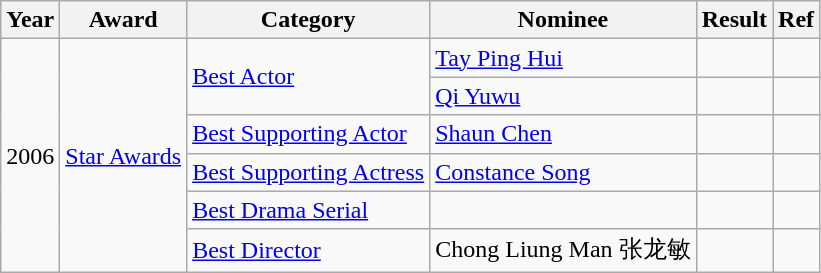<table class="wikitable">
<tr>
<th>Year</th>
<th>Award</th>
<th>Category</th>
<th>Nominee</th>
<th>Result</th>
<th>Ref</th>
</tr>
<tr>
<td rowspan="6">2006</td>
<td rowspan="6"><a href='#'>Star Awards</a></td>
<td rowspan="2"><a href='#'>Best Actor</a></td>
<td><a href='#'>Tay Ping Hui</a></td>
<td></td>
<td></td>
</tr>
<tr>
<td><a href='#'>Qi Yuwu</a></td>
<td></td>
<td></td>
</tr>
<tr>
<td><a href='#'>Best Supporting Actor</a></td>
<td><a href='#'>Shaun Chen</a></td>
<td></td>
<td></td>
</tr>
<tr>
<td><a href='#'>Best Supporting Actress</a></td>
<td><a href='#'>Constance Song</a></td>
<td></td>
<td></td>
</tr>
<tr>
<td><a href='#'>Best Drama Serial</a></td>
<td></td>
<td></td>
<td></td>
</tr>
<tr>
<td><a href='#'>Best Director</a></td>
<td>Chong Liung Man 张龙敏</td>
<td></td>
<td></td>
</tr>
</table>
